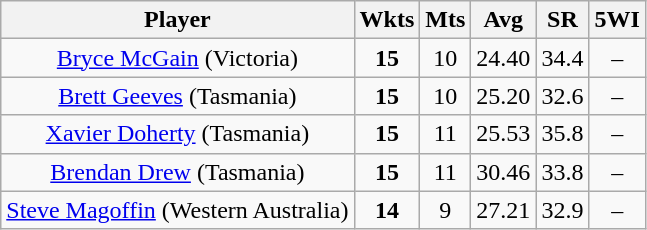<table class="wikitable">
<tr align=center>
<th>Player</th>
<th>Wkts</th>
<th>Mts</th>
<th>Avg</th>
<th>SR</th>
<th>5WI</th>
</tr>
<tr align=center>
<td><a href='#'>Bryce McGain</a> (Victoria)</td>
<td><strong>15</strong></td>
<td>10</td>
<td>24.40</td>
<td>34.4</td>
<td>–</td>
</tr>
<tr align=center>
<td><a href='#'>Brett Geeves</a> (Tasmania)</td>
<td><strong>15</strong></td>
<td>10</td>
<td>25.20</td>
<td>32.6</td>
<td>–</td>
</tr>
<tr align=center>
<td><a href='#'>Xavier Doherty</a> (Tasmania)</td>
<td><strong>15</strong></td>
<td>11</td>
<td>25.53</td>
<td>35.8</td>
<td>–</td>
</tr>
<tr align=center>
<td><a href='#'>Brendan Drew</a> (Tasmania)</td>
<td><strong>15</strong></td>
<td>11</td>
<td>30.46</td>
<td>33.8</td>
<td>–</td>
</tr>
<tr align=center>
<td><a href='#'>Steve Magoffin</a> (Western Australia)</td>
<td><strong>14</strong></td>
<td>9</td>
<td>27.21</td>
<td>32.9</td>
<td>–</td>
</tr>
</table>
